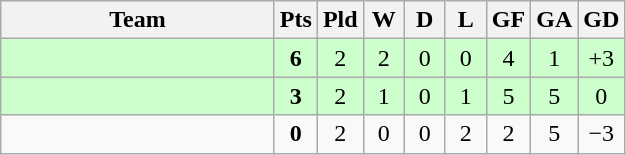<table class="wikitable" style="text-align:center;">
<tr>
<th width=175>Team</th>
<th width=20 abbr="Points">Pts</th>
<th width=20 abbr="Played">Pld</th>
<th width=20 abbr="Won">W</th>
<th width=20 abbr="Drawn">D</th>
<th width=20 abbr="Lost">L</th>
<th width=20 abbr="Goals for">GF</th>
<th width=20 abbr="Goals against">GA</th>
<th width=20 abbr="Goal difference">GD</th>
</tr>
<tr style="background:#ccffcc;">
<td style="text-align:left;"></td>
<td><strong>6</strong></td>
<td>2</td>
<td>2</td>
<td>0</td>
<td>0</td>
<td>4</td>
<td>1</td>
<td>+3</td>
</tr>
<tr style="background:#ccffcc;">
<td style="text-align:left;"></td>
<td><strong>3</strong></td>
<td>2</td>
<td>1</td>
<td>0</td>
<td>1</td>
<td>5</td>
<td>5</td>
<td>0</td>
</tr>
<tr>
<td style="text-align:left;"></td>
<td><strong>0</strong></td>
<td>2</td>
<td>0</td>
<td>0</td>
<td>2</td>
<td>2</td>
<td>5</td>
<td>−3</td>
</tr>
</table>
